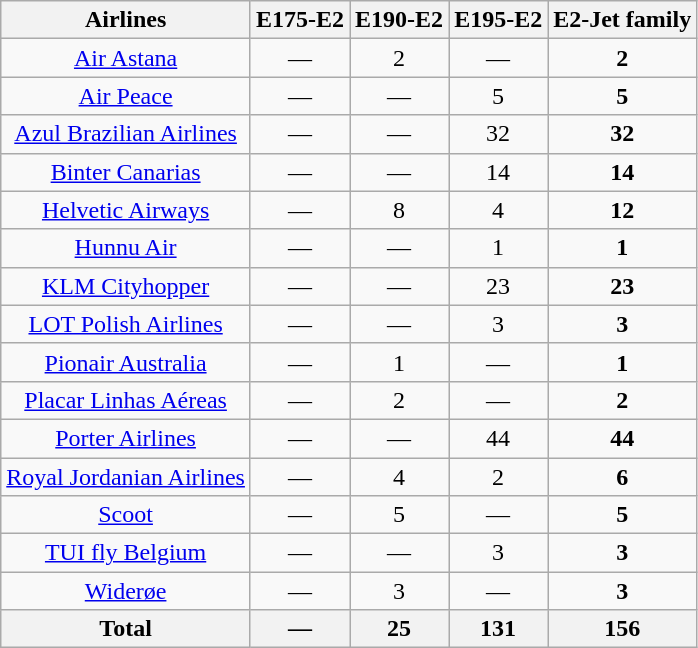<table class="wikitable sortable" style="white-space:nowrap; border-collapse:collapse; text-align:center;">
<tr>
<th>Airlines</th>
<th>E175-Е2</th>
<th>E190-Е2</th>
<th>E195-Е2</th>
<th>E2-Jet <strong>family</strong></th>
</tr>
<tr>
<td><a href='#'>Air Astana</a></td>
<td>—</td>
<td>2</td>
<td>—</td>
<td><strong>2</strong></td>
</tr>
<tr>
<td><a href='#'>Air Peace</a></td>
<td>—</td>
<td>—</td>
<td>5</td>
<td><strong>5</strong></td>
</tr>
<tr>
<td><a href='#'>Azul Brazilian Airlines</a></td>
<td>—</td>
<td>—</td>
<td>32</td>
<td><strong>32</strong></td>
</tr>
<tr>
<td><a href='#'>Binter Canarias</a></td>
<td>—</td>
<td>—</td>
<td>14</td>
<td><strong>14</strong></td>
</tr>
<tr>
<td><a href='#'>Helvetic Airways</a></td>
<td>—</td>
<td>8</td>
<td>4</td>
<td><strong>12</strong></td>
</tr>
<tr>
<td><a href='#'>Hunnu Air</a></td>
<td>—</td>
<td>—</td>
<td>1</td>
<td><strong>1</strong></td>
</tr>
<tr>
<td><a href='#'>KLM Cityhopper</a></td>
<td>—</td>
<td>—</td>
<td>23</td>
<td><strong>23</strong></td>
</tr>
<tr>
<td><a href='#'>LOT Polish Airlines</a></td>
<td>—</td>
<td>—</td>
<td>3</td>
<td><strong>3</strong></td>
</tr>
<tr>
<td><a href='#'>Pionair Australia</a></td>
<td>—</td>
<td>1</td>
<td>—</td>
<td><strong>1</strong></td>
</tr>
<tr>
<td><a href='#'>Placar Linhas Aéreas</a></td>
<td>—</td>
<td>2</td>
<td>—</td>
<td><strong>2</strong></td>
</tr>
<tr>
<td><a href='#'>Porter Airlines</a></td>
<td>—</td>
<td>—</td>
<td>44</td>
<td><strong>44</strong></td>
</tr>
<tr>
<td><a href='#'>Royal Jordanian Airlines</a></td>
<td>—</td>
<td>4</td>
<td>2</td>
<td><strong>6</strong></td>
</tr>
<tr>
<td><a href='#'>Scoot</a></td>
<td>—</td>
<td>5</td>
<td>—</td>
<td><strong>5</strong></td>
</tr>
<tr>
<td><a href='#'>TUI fly Belgium</a></td>
<td>—</td>
<td>—</td>
<td>3</td>
<td><strong>3</strong></td>
</tr>
<tr>
<td><a href='#'>Widerøe</a></td>
<td>—</td>
<td>3</td>
<td>—</td>
<td><strong>3</strong></td>
</tr>
<tr>
<th>Total</th>
<th><strong>—</strong></th>
<th>25</th>
<th>131</th>
<th>156</th>
</tr>
</table>
